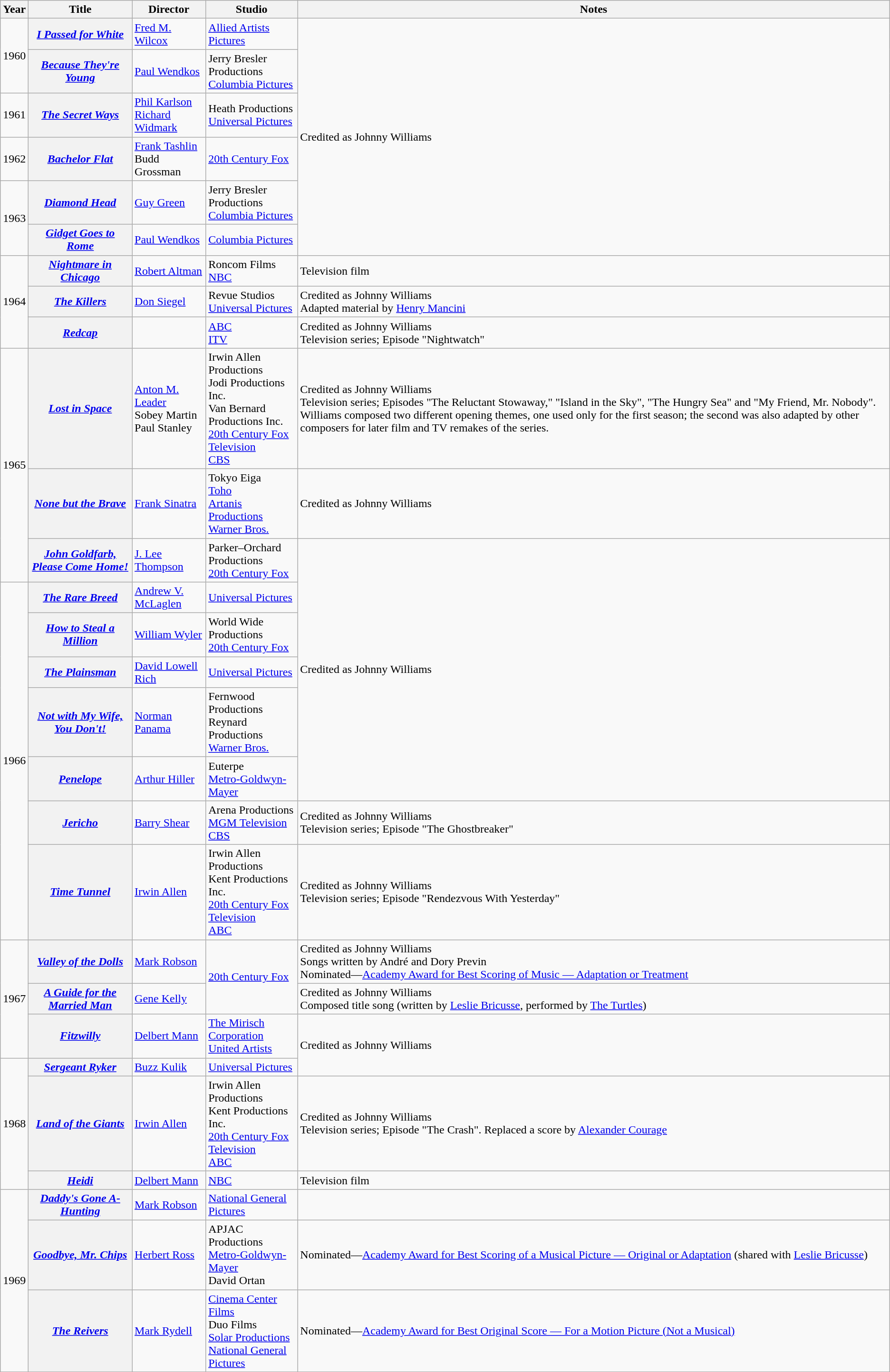<table class="wikitable sortable">
<tr>
<th>Year</th>
<th>Title</th>
<th>Director</th>
<th>Studio</th>
<th>Notes</th>
</tr>
<tr>
<td rowspan="2">1960</td>
<th><em><a href='#'>I Passed for White</a></em></th>
<td><a href='#'>Fred M. Wilcox</a></td>
<td><a href='#'>Allied Artists Pictures</a></td>
<td rowspan=6>Credited as Johnny Williams</td>
</tr>
<tr>
<th><em><a href='#'>Because They're Young</a></em></th>
<td><a href='#'>Paul Wendkos</a></td>
<td>Jerry Bresler Productions<br><a href='#'>Columbia Pictures</a></td>
</tr>
<tr>
<td>1961</td>
<th><em><a href='#'>The Secret Ways</a></em></th>
<td><a href='#'>Phil Karlson</a><br><a href='#'>Richard Widmark</a></td>
<td>Heath Productions<br><a href='#'>Universal Pictures</a></td>
</tr>
<tr>
<td>1962</td>
<th><em><a href='#'>Bachelor Flat</a></em></th>
<td><a href='#'>Frank Tashlin</a><br>Budd Grossman</td>
<td><a href='#'>20th Century Fox</a></td>
</tr>
<tr>
<td rowspan="2">1963</td>
<th><em><a href='#'>Diamond Head</a></em></th>
<td><a href='#'>Guy Green</a></td>
<td>Jerry Bresler Productions<br><a href='#'>Columbia Pictures</a></td>
</tr>
<tr>
<th><em><a href='#'>Gidget Goes to Rome</a></em></th>
<td><a href='#'>Paul Wendkos</a></td>
<td><a href='#'>Columbia Pictures</a></td>
</tr>
<tr>
<td rowspan="3">1964</td>
<th><em><a href='#'>Nightmare in Chicago</a></em></th>
<td><a href='#'>Robert Altman</a></td>
<td>Roncom Films<br><a href='#'>NBC</a></td>
<td>Television film</td>
</tr>
<tr>
<th><em><a href='#'>The Killers</a></em></th>
<td><a href='#'>Don Siegel</a></td>
<td>Revue Studios<br><a href='#'>Universal Pictures</a></td>
<td>Credited as Johnny Williams<br>Adapted material by <a href='#'>Henry Mancini</a></td>
</tr>
<tr>
<th><em><a href='#'>Redcap</a></em></th>
<td></td>
<td><a href='#'>ABC</a><br><a href='#'>ITV</a></td>
<td>Credited as Johnny Williams<br>Television series; Episode "Nightwatch"</td>
</tr>
<tr>
<td rowspan="3">1965</td>
<th><em><a href='#'>Lost in Space</a></em></th>
<td><a href='#'>Anton M. Leader</a><br>Sobey Martin<br>Paul Stanley</td>
<td>Irwin Allen Productions<br>Jodi Productions Inc.<br>Van Bernard Productions Inc.<br><a href='#'>20th Century Fox Television</a><br><a href='#'>CBS</a></td>
<td>Credited as Johnny Williams<br>Television series; Episodes "The Reluctant Stowaway," "Island in the Sky", "The Hungry Sea" and "My Friend, Mr. Nobody". Williams composed two different opening themes, one used only for the first season; the second was also adapted by other composers for later film and TV remakes of the series.</td>
</tr>
<tr>
<th><em><a href='#'>None but the Brave</a></em></th>
<td><a href='#'>Frank Sinatra</a></td>
<td>Tokyo Eiga<br><a href='#'>Toho</a><br><a href='#'>Artanis Productions</a><br><a href='#'>Warner Bros.</a></td>
<td>Credited as Johnny Williams</td>
</tr>
<tr>
<th><em><a href='#'>John Goldfarb, Please Come Home!</a></em></th>
<td><a href='#'>J. Lee Thompson</a></td>
<td>Parker–Orchard Productions<br><a href='#'>20th Century Fox</a></td>
<td rowspan="6">Credited as Johnny Williams</td>
</tr>
<tr>
<td rowspan="7">1966</td>
<th><em><a href='#'>The Rare Breed</a></em></th>
<td><a href='#'>Andrew V. McLaglen</a></td>
<td><a href='#'>Universal Pictures</a></td>
</tr>
<tr>
<th><em><a href='#'>How to Steal a Million</a></em></th>
<td><a href='#'>William Wyler</a></td>
<td>World Wide Productions<br><a href='#'>20th Century Fox</a></td>
</tr>
<tr>
<th><em><a href='#'>The Plainsman</a></em></th>
<td><a href='#'>David Lowell Rich</a></td>
<td><a href='#'>Universal Pictures</a></td>
</tr>
<tr>
<th><em><a href='#'>Not with My Wife, You Don't!</a></em></th>
<td><a href='#'>Norman Panama</a></td>
<td>Fernwood Productions<br>Reynard Productions<br><a href='#'>Warner Bros.</a></td>
</tr>
<tr>
<th><em><a href='#'>Penelope</a></em></th>
<td><a href='#'>Arthur Hiller</a></td>
<td>Euterpe<br><a href='#'>Metro-Goldwyn-Mayer</a></td>
</tr>
<tr>
<th><em><a href='#'>Jericho</a></em></th>
<td><a href='#'>Barry Shear</a></td>
<td>Arena Productions<br><a href='#'>MGM Television</a><br><a href='#'>CBS</a></td>
<td>Credited as Johnny Williams<br>Television series; Episode "The Ghostbreaker"</td>
</tr>
<tr>
<th><em><a href='#'>Time Tunnel</a></em></th>
<td><a href='#'>Irwin Allen</a></td>
<td>Irwin Allen Productions<br>Kent Productions Inc.<br><a href='#'>20th Century Fox Television</a><br><a href='#'>ABC</a></td>
<td>Credited as Johnny Williams<br>Television series; Episode "Rendezvous With Yesterday"</td>
</tr>
<tr>
<td rowspan="3">1967</td>
<th><em><a href='#'>Valley of the Dolls</a></em></th>
<td><a href='#'>Mark Robson</a></td>
<td rowspan="2"><a href='#'>20th Century Fox</a></td>
<td>Credited as Johnny Williams<br>Songs written by André and Dory Previn<br>Nominated—<a href='#'>Academy Award for Best Scoring of Music — Adaptation or Treatment</a></td>
</tr>
<tr>
<th><em><a href='#'>A Guide for the Married Man</a></em></th>
<td><a href='#'>Gene Kelly</a></td>
<td>Credited as Johnny Williams<br>Composed title song (written by <a href='#'>Leslie Bricusse</a>, performed by <a href='#'>The Turtles</a>)</td>
</tr>
<tr>
<th><em><a href='#'>Fitzwilly</a></em></th>
<td><a href='#'>Delbert Mann</a></td>
<td><a href='#'>The Mirisch Corporation</a><br><a href='#'>United Artists</a></td>
<td rowspan="2">Credited as Johnny Williams</td>
</tr>
<tr>
<td rowspan="3">1968</td>
<th><em><a href='#'>Sergeant Ryker</a></em></th>
<td><a href='#'>Buzz Kulik</a></td>
<td><a href='#'>Universal Pictures</a></td>
</tr>
<tr>
<th><em><a href='#'>Land of the Giants</a></em></th>
<td><a href='#'>Irwin Allen</a></td>
<td>Irwin Allen Productions<br>Kent Productions Inc.<br><a href='#'>20th Century Fox Television</a><br><a href='#'>ABC</a></td>
<td>Credited as Johnny Williams<br>Television series; Episode "The Crash". Replaced a score by <a href='#'>Alexander Courage</a></td>
</tr>
<tr>
<th><em><a href='#'>Heidi</a></em></th>
<td><a href='#'>Delbert Mann</a></td>
<td><a href='#'>NBC</a></td>
<td>Television film</td>
</tr>
<tr>
<td rowspan="3">1969</td>
<th><em><a href='#'>Daddy's Gone A-Hunting</a></em></th>
<td><a href='#'>Mark Robson</a></td>
<td><a href='#'>National General Pictures</a></td>
</tr>
<tr>
<th><em><a href='#'>Goodbye, Mr. Chips</a></em></th>
<td><a href='#'>Herbert Ross</a></td>
<td>APJAC Productions<br><a href='#'>Metro-Goldwyn-Mayer</a> <br>David Ortan </td>
<td>Nominated—<a href='#'>Academy Award for Best Scoring of a Musical Picture — Original or Adaptation</a> (shared with <a href='#'>Leslie Bricusse</a>)</td>
</tr>
<tr>
<th><em><a href='#'>The Reivers</a></em></th>
<td><a href='#'>Mark Rydell</a></td>
<td><a href='#'>Cinema Center Films</a><br>Duo Films<br><a href='#'>Solar Productions</a><br><a href='#'>National General Pictures</a></td>
<td>Nominated—<a href='#'>Academy Award for Best Original Score — For a Motion Picture (Not a Musical)</a></td>
</tr>
</table>
